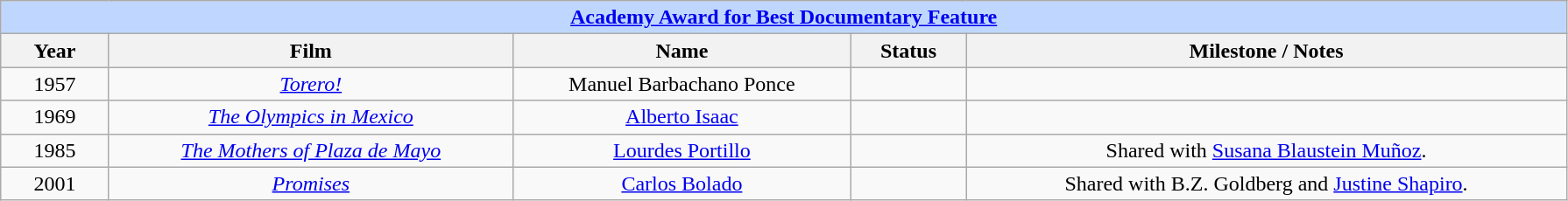<table class="wikitable" style="text-align: center">
<tr ---- bgcolor="#bfd7ff">
<td colspan=5 align=center><strong><a href='#'>Academy Award for Best Documentary Feature</a></strong></td>
</tr>
<tr ---- bgcolor="#ebf5ff">
<th width="75">Year</th>
<th width="300">Film</th>
<th width="250">Name</th>
<th width="80">Status</th>
<th width="450">Milestone / Notes</th>
</tr>
<tr>
<td>1957</td>
<td><em><a href='#'>Torero!</a></em></td>
<td>Manuel Barbachano Ponce</td>
<td></td>
<td></td>
</tr>
<tr>
<td>1969</td>
<td><em><a href='#'>The Olympics in Mexico</a></em></td>
<td><a href='#'>Alberto Isaac</a></td>
<td></td>
<td></td>
</tr>
<tr>
<td>1985</td>
<td><em><a href='#'>The Mothers of Plaza de Mayo</a></em></td>
<td><a href='#'>Lourdes Portillo</a></td>
<td></td>
<td>Shared with <a href='#'>Susana Blaustein Muñoz</a>.</td>
</tr>
<tr>
<td>2001</td>
<td><em><a href='#'>Promises</a></em></td>
<td><a href='#'>Carlos Bolado</a></td>
<td></td>
<td>Shared with B.Z. Goldberg and <a href='#'>Justine Shapiro</a>.</td>
</tr>
</table>
